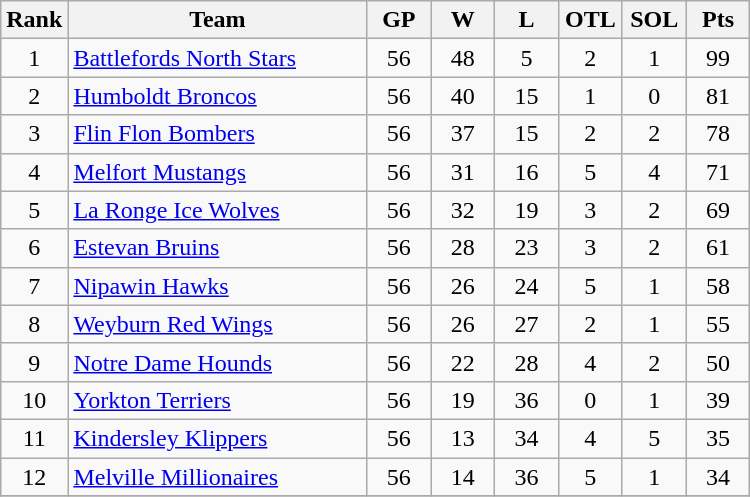<table class="wikitable sortable" style="text-align:center">
<tr>
<th style=width:2.2em>Rank</th>
<th style=width:12em>Team</th>
<th style=width:2.2em><abbr>GP</abbr></th>
<th style=width:2.2em><abbr>W</abbr></th>
<th style=width:2.2em><abbr>L</abbr></th>
<th style=width:2.2em><abbr>OTL</abbr></th>
<th style=width:2.2em><abbr>SOL</abbr></th>
<th style=width:2.2em><abbr>Pts</abbr></th>
</tr>
<tr>
<td>1</td>
<td align="left"><a href='#'>Battlefords North Stars</a></td>
<td>56</td>
<td>48</td>
<td>5</td>
<td>2</td>
<td>1</td>
<td>99</td>
</tr>
<tr>
<td>2</td>
<td align="left"><a href='#'>Humboldt Broncos</a></td>
<td>56</td>
<td>40</td>
<td>15</td>
<td>1</td>
<td>0</td>
<td>81</td>
</tr>
<tr>
<td>3</td>
<td align="left"><a href='#'>Flin Flon Bombers</a></td>
<td>56</td>
<td>37</td>
<td>15</td>
<td>2</td>
<td>2</td>
<td>78</td>
</tr>
<tr>
<td>4</td>
<td align="left"><a href='#'>Melfort Mustangs</a></td>
<td>56</td>
<td>31</td>
<td>16</td>
<td>5</td>
<td>4</td>
<td>71</td>
</tr>
<tr>
<td>5</td>
<td align="left"><a href='#'>La Ronge Ice Wolves</a></td>
<td>56</td>
<td>32</td>
<td>19</td>
<td>3</td>
<td>2</td>
<td>69</td>
</tr>
<tr>
<td>6</td>
<td align="left"><a href='#'>Estevan Bruins</a></td>
<td>56</td>
<td>28</td>
<td>23</td>
<td>3</td>
<td>2</td>
<td>61</td>
</tr>
<tr>
<td>7</td>
<td align="left"><a href='#'>Nipawin Hawks</a></td>
<td>56</td>
<td>26</td>
<td>24</td>
<td>5</td>
<td>1</td>
<td>58</td>
</tr>
<tr>
<td>8</td>
<td align="left"><a href='#'>Weyburn Red Wings</a></td>
<td>56</td>
<td>26</td>
<td>27</td>
<td>2</td>
<td>1</td>
<td>55</td>
</tr>
<tr>
<td>9</td>
<td align="left"><a href='#'>Notre Dame Hounds</a></td>
<td>56</td>
<td>22</td>
<td>28</td>
<td>4</td>
<td>2</td>
<td>50</td>
</tr>
<tr>
<td>10</td>
<td align="left"><a href='#'>Yorkton Terriers</a></td>
<td>56</td>
<td>19</td>
<td>36</td>
<td>0</td>
<td>1</td>
<td>39</td>
</tr>
<tr>
<td>11</td>
<td align="left"><a href='#'>Kindersley Klippers</a></td>
<td>56</td>
<td>13</td>
<td>34</td>
<td>4</td>
<td>5</td>
<td>35</td>
</tr>
<tr>
<td>12</td>
<td align="left"><a href='#'>Melville Millionaires</a></td>
<td>56</td>
<td>14</td>
<td>36</td>
<td>5</td>
<td>1</td>
<td>34</td>
</tr>
<tr>
</tr>
</table>
